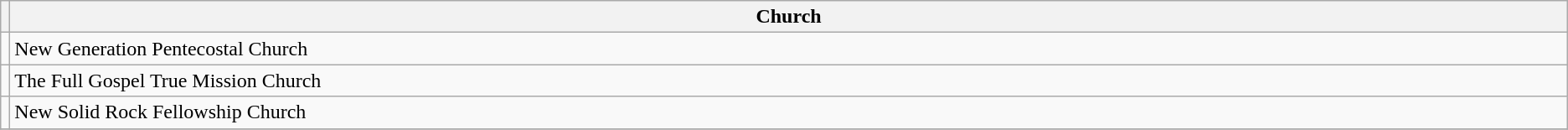<table class="wikitable">
<tr>
<th width="0%"></th>
<th width="100%">Church</th>
</tr>
<tr>
<td></td>
<td>New Generation Pentecostal Church</td>
</tr>
<tr>
<td></td>
<td>The Full Gospel True Mission Church</td>
</tr>
<tr>
<td></td>
<td>New Solid Rock Fellowship Church</td>
</tr>
<tr>
</tr>
</table>
